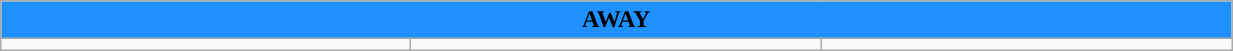<table class="wikitable collapsible collapsed" style="width:65%">
<tr>
<th colspan=6 ! style="color:black; background:dodgerblue">AWAY</th>
</tr>
<tr>
<td></td>
<td></td>
<td></td>
</tr>
</table>
